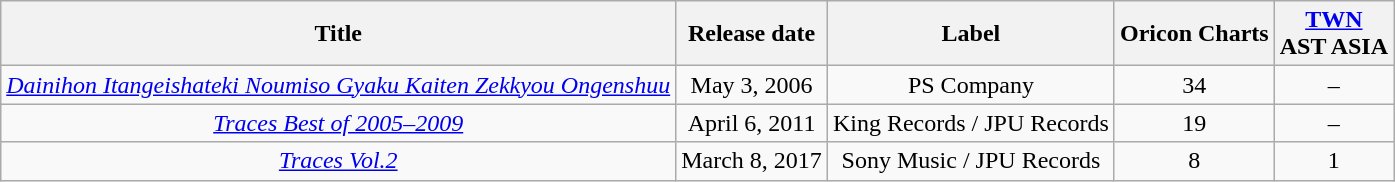<table class="wikitable"  style="text-align:center;">
<tr>
<th>Title</th>
<th>Release date</th>
<th>Label</th>
<th>Oricon Charts</th>
<th><a href='#'>TWN</a><br>AST ASIA</th>
</tr>
<tr>
<td><em><a href='#'>Dainihon Itangeishateki Noumiso Gyaku Kaiten Zekkyou Ongenshuu</a></em></td>
<td>May 3, 2006</td>
<td>PS Company</td>
<td>34</td>
<td>–</td>
</tr>
<tr>
<td><em><a href='#'>Traces Best of 2005–2009</a></em></td>
<td>April 6, 2011</td>
<td>King Records / JPU Records</td>
<td>19</td>
<td>–</td>
</tr>
<tr>
<td><em><a href='#'>Traces Vol.2</a></em></td>
<td>March 8, 2017</td>
<td>Sony Music / JPU Records</td>
<td>8</td>
<td>1</td>
</tr>
</table>
